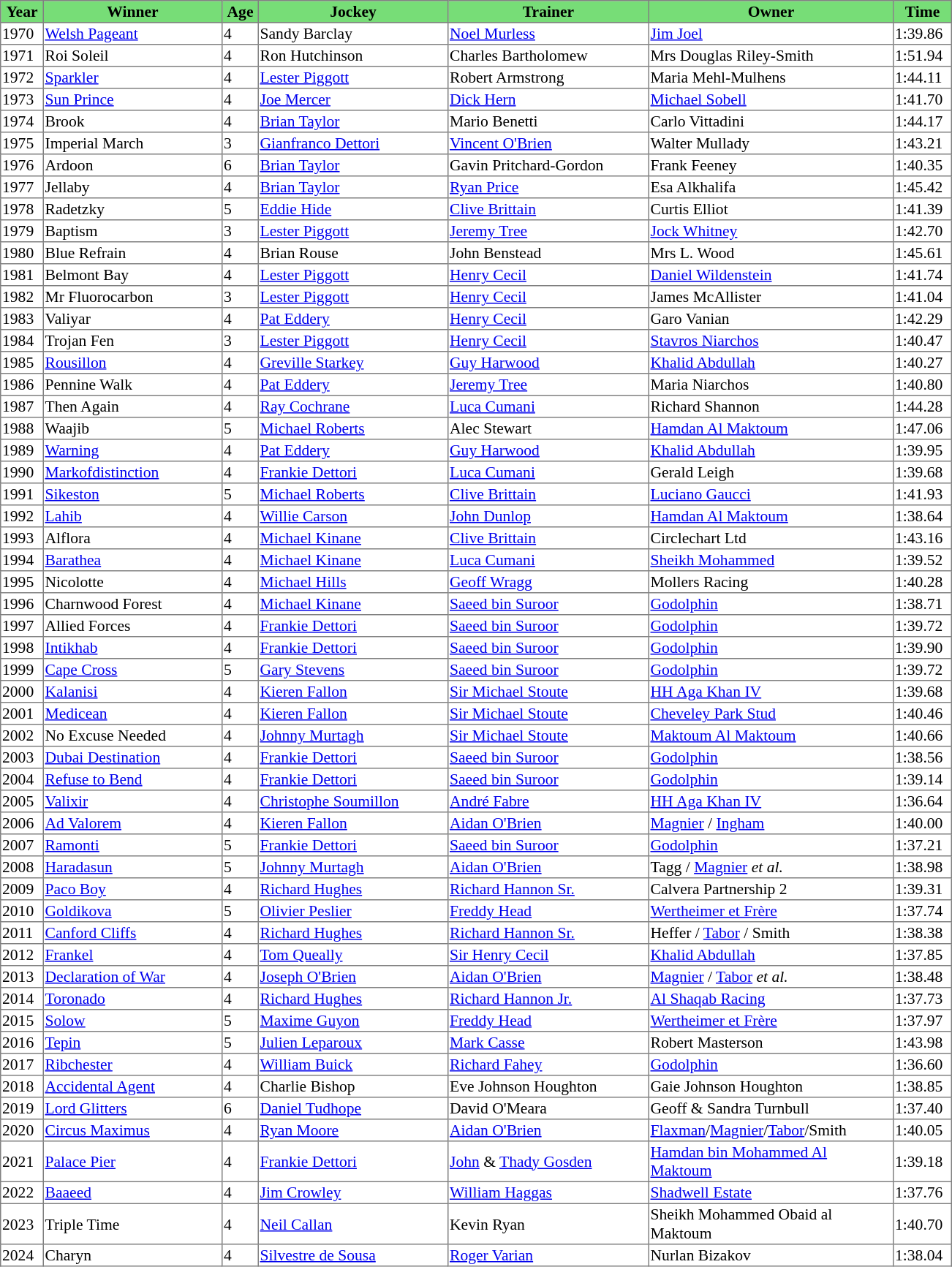<table class = "sortable" | border="1" style="border-collapse: collapse; font-size:90%">
<tr bgcolor="#77dd77" align="center">
<th width="36px"><strong>Year</strong><br></th>
<th width="160px"><strong>Winner</strong><br></th>
<th width="30px"><strong>Age</strong><br></th>
<th width="170px"><strong>Jockey</strong><br></th>
<th width="180px"><strong>Trainer</strong><br></th>
<th width="220px"><strong>Owner</strong><br></th>
<th width="50px"><strong>Time</strong><br></th>
</tr>
<tr>
<td>1970</td>
<td><a href='#'>Welsh Pageant</a></td>
<td>4</td>
<td>Sandy Barclay</td>
<td><a href='#'>Noel Murless</a></td>
<td><a href='#'>Jim Joel</a></td>
<td>1:39.86</td>
</tr>
<tr>
<td>1971</td>
<td>Roi Soleil</td>
<td>4</td>
<td>Ron Hutchinson</td>
<td>Charles Bartholomew</td>
<td>Mrs Douglas Riley-Smith</td>
<td>1:51.94</td>
</tr>
<tr>
<td>1972</td>
<td><a href='#'>Sparkler</a></td>
<td>4</td>
<td><a href='#'>Lester Piggott</a></td>
<td>Robert Armstrong</td>
<td>Maria Mehl-Mulhens</td>
<td>1:44.11</td>
</tr>
<tr>
<td>1973</td>
<td><a href='#'>Sun Prince</a></td>
<td>4</td>
<td><a href='#'>Joe Mercer</a></td>
<td><a href='#'>Dick Hern</a></td>
<td><a href='#'>Michael Sobell</a></td>
<td>1:41.70</td>
</tr>
<tr>
<td>1974</td>
<td>Brook</td>
<td>4</td>
<td><a href='#'>Brian Taylor</a></td>
<td>Mario Benetti</td>
<td>Carlo Vittadini</td>
<td>1:44.17</td>
</tr>
<tr>
<td>1975</td>
<td>Imperial March</td>
<td>3</td>
<td><a href='#'>Gianfranco Dettori</a></td>
<td><a href='#'>Vincent O'Brien</a></td>
<td>Walter Mullady</td>
<td>1:43.21</td>
</tr>
<tr>
<td>1976</td>
<td>Ardoon</td>
<td>6</td>
<td><a href='#'>Brian Taylor</a></td>
<td>Gavin Pritchard-Gordon</td>
<td>Frank Feeney</td>
<td>1:40.35</td>
</tr>
<tr>
<td>1977</td>
<td>Jellaby</td>
<td>4</td>
<td><a href='#'>Brian Taylor</a></td>
<td><a href='#'>Ryan Price</a></td>
<td>Esa Alkhalifa</td>
<td>1:45.42</td>
</tr>
<tr>
<td>1978</td>
<td>Radetzky</td>
<td>5</td>
<td><a href='#'>Eddie Hide</a></td>
<td><a href='#'>Clive Brittain</a></td>
<td>Curtis Elliot</td>
<td>1:41.39</td>
</tr>
<tr>
<td>1979</td>
<td>Baptism</td>
<td>3</td>
<td><a href='#'>Lester Piggott</a></td>
<td><a href='#'>Jeremy Tree</a></td>
<td><a href='#'>Jock Whitney</a></td>
<td>1:42.70</td>
</tr>
<tr>
<td>1980</td>
<td>Blue Refrain</td>
<td>4</td>
<td>Brian Rouse</td>
<td>John Benstead</td>
<td>Mrs L. Wood</td>
<td>1:45.61</td>
</tr>
<tr>
<td>1981</td>
<td>Belmont Bay</td>
<td>4</td>
<td><a href='#'>Lester Piggott</a></td>
<td><a href='#'>Henry Cecil</a></td>
<td><a href='#'>Daniel Wildenstein</a></td>
<td>1:41.74</td>
</tr>
<tr>
<td>1982</td>
<td>Mr Fluorocarbon</td>
<td>3</td>
<td><a href='#'>Lester Piggott</a></td>
<td><a href='#'>Henry Cecil</a></td>
<td>James McAllister</td>
<td>1:41.04</td>
</tr>
<tr>
<td>1983</td>
<td>Valiyar</td>
<td>4</td>
<td><a href='#'>Pat Eddery</a></td>
<td><a href='#'>Henry Cecil</a></td>
<td>Garo Vanian</td>
<td>1:42.29</td>
</tr>
<tr>
<td>1984</td>
<td>Trojan Fen</td>
<td>3</td>
<td><a href='#'>Lester Piggott</a></td>
<td><a href='#'>Henry Cecil</a></td>
<td><a href='#'>Stavros Niarchos</a></td>
<td>1:40.47</td>
</tr>
<tr>
<td>1985</td>
<td><a href='#'>Rousillon</a></td>
<td>4</td>
<td><a href='#'>Greville Starkey</a></td>
<td><a href='#'>Guy Harwood</a></td>
<td><a href='#'>Khalid Abdullah</a></td>
<td>1:40.27</td>
</tr>
<tr>
<td>1986</td>
<td>Pennine Walk</td>
<td>4</td>
<td><a href='#'>Pat Eddery</a></td>
<td><a href='#'>Jeremy Tree</a></td>
<td>Maria Niarchos</td>
<td>1:40.80</td>
</tr>
<tr>
<td>1987</td>
<td>Then Again</td>
<td>4</td>
<td><a href='#'>Ray Cochrane</a></td>
<td><a href='#'>Luca Cumani</a></td>
<td>Richard Shannon</td>
<td>1:44.28</td>
</tr>
<tr>
<td>1988</td>
<td>Waajib</td>
<td>5</td>
<td><a href='#'>Michael Roberts</a></td>
<td>Alec Stewart</td>
<td><a href='#'>Hamdan Al Maktoum</a></td>
<td>1:47.06</td>
</tr>
<tr>
<td>1989</td>
<td><a href='#'>Warning</a></td>
<td>4</td>
<td><a href='#'>Pat Eddery</a></td>
<td><a href='#'>Guy Harwood</a></td>
<td><a href='#'>Khalid Abdullah</a></td>
<td>1:39.95</td>
</tr>
<tr>
<td>1990</td>
<td><a href='#'>Markofdistinction</a></td>
<td>4</td>
<td><a href='#'>Frankie Dettori</a></td>
<td><a href='#'>Luca Cumani</a></td>
<td>Gerald Leigh</td>
<td>1:39.68</td>
</tr>
<tr>
<td>1991</td>
<td><a href='#'>Sikeston</a></td>
<td>5</td>
<td><a href='#'>Michael Roberts</a></td>
<td><a href='#'>Clive Brittain</a></td>
<td><a href='#'>Luciano Gaucci</a></td>
<td>1:41.93</td>
</tr>
<tr>
<td>1992</td>
<td><a href='#'>Lahib</a></td>
<td>4</td>
<td><a href='#'>Willie Carson</a></td>
<td><a href='#'>John Dunlop</a></td>
<td><a href='#'>Hamdan Al Maktoum</a></td>
<td>1:38.64</td>
</tr>
<tr>
<td>1993</td>
<td>Alflora</td>
<td>4</td>
<td><a href='#'>Michael Kinane</a></td>
<td><a href='#'>Clive Brittain</a></td>
<td>Circlechart Ltd</td>
<td>1:43.16</td>
</tr>
<tr>
<td>1994</td>
<td><a href='#'>Barathea</a></td>
<td>4</td>
<td><a href='#'>Michael Kinane</a></td>
<td><a href='#'>Luca Cumani</a></td>
<td><a href='#'>Sheikh Mohammed</a></td>
<td>1:39.52</td>
</tr>
<tr>
<td>1995</td>
<td>Nicolotte</td>
<td>4</td>
<td><a href='#'>Michael Hills</a></td>
<td><a href='#'>Geoff Wragg</a></td>
<td>Mollers Racing</td>
<td>1:40.28</td>
</tr>
<tr>
<td>1996</td>
<td>Charnwood Forest</td>
<td>4</td>
<td><a href='#'>Michael Kinane</a></td>
<td><a href='#'>Saeed bin Suroor</a></td>
<td><a href='#'>Godolphin</a></td>
<td>1:38.71</td>
</tr>
<tr>
<td>1997</td>
<td>Allied Forces</td>
<td>4</td>
<td><a href='#'>Frankie Dettori</a></td>
<td><a href='#'>Saeed bin Suroor</a></td>
<td><a href='#'>Godolphin</a></td>
<td>1:39.72</td>
</tr>
<tr>
<td>1998</td>
<td><a href='#'>Intikhab</a></td>
<td>4</td>
<td><a href='#'>Frankie Dettori</a></td>
<td><a href='#'>Saeed bin Suroor</a></td>
<td><a href='#'>Godolphin</a></td>
<td>1:39.90</td>
</tr>
<tr>
<td>1999</td>
<td><a href='#'>Cape Cross</a></td>
<td>5</td>
<td><a href='#'>Gary Stevens</a></td>
<td><a href='#'>Saeed bin Suroor</a></td>
<td><a href='#'>Godolphin</a></td>
<td>1:39.72</td>
</tr>
<tr>
<td>2000</td>
<td><a href='#'>Kalanisi</a></td>
<td>4</td>
<td><a href='#'>Kieren Fallon</a></td>
<td><a href='#'>Sir Michael Stoute</a></td>
<td><a href='#'>HH Aga Khan IV</a></td>
<td>1:39.68</td>
</tr>
<tr>
<td>2001</td>
<td><a href='#'>Medicean</a></td>
<td>4</td>
<td><a href='#'>Kieren Fallon</a></td>
<td><a href='#'>Sir Michael Stoute</a></td>
<td><a href='#'>Cheveley Park Stud</a></td>
<td>1:40.46</td>
</tr>
<tr>
<td>2002</td>
<td>No Excuse Needed</td>
<td>4</td>
<td><a href='#'>Johnny Murtagh</a></td>
<td><a href='#'>Sir Michael Stoute</a></td>
<td><a href='#'>Maktoum Al Maktoum</a></td>
<td>1:40.66</td>
</tr>
<tr>
<td>2003</td>
<td><a href='#'>Dubai Destination</a></td>
<td>4</td>
<td><a href='#'>Frankie Dettori</a></td>
<td><a href='#'>Saeed bin Suroor</a></td>
<td><a href='#'>Godolphin</a></td>
<td>1:38.56</td>
</tr>
<tr>
<td>2004</td>
<td><a href='#'>Refuse to Bend</a></td>
<td>4</td>
<td><a href='#'>Frankie Dettori</a></td>
<td><a href='#'>Saeed bin Suroor</a></td>
<td><a href='#'>Godolphin</a></td>
<td>1:39.14</td>
</tr>
<tr>
<td>2005</td>
<td><a href='#'>Valixir</a> </td>
<td>4</td>
<td><a href='#'>Christophe Soumillon</a></td>
<td><a href='#'>André Fabre</a></td>
<td><a href='#'>HH Aga Khan IV</a></td>
<td>1:36.64</td>
</tr>
<tr>
<td>2006</td>
<td><a href='#'>Ad Valorem</a></td>
<td>4</td>
<td><a href='#'>Kieren Fallon</a></td>
<td><a href='#'>Aidan O'Brien</a></td>
<td><a href='#'>Magnier</a> / <a href='#'>Ingham</a></td>
<td>1:40.00</td>
</tr>
<tr>
<td>2007</td>
<td><a href='#'>Ramonti</a></td>
<td>5</td>
<td><a href='#'>Frankie Dettori</a></td>
<td><a href='#'>Saeed bin Suroor</a></td>
<td><a href='#'>Godolphin</a></td>
<td>1:37.21</td>
</tr>
<tr>
<td>2008</td>
<td><a href='#'>Haradasun</a></td>
<td>5</td>
<td><a href='#'>Johnny Murtagh</a></td>
<td><a href='#'>Aidan O'Brien</a></td>
<td>Tagg / <a href='#'>Magnier</a> <em>et al.</em> </td>
<td>1:38.98</td>
</tr>
<tr>
<td>2009</td>
<td><a href='#'>Paco Boy</a></td>
<td>4</td>
<td><a href='#'>Richard Hughes</a></td>
<td><a href='#'>Richard Hannon Sr.</a></td>
<td>Calvera Partnership 2</td>
<td>1:39.31</td>
</tr>
<tr>
<td>2010</td>
<td><a href='#'>Goldikova</a></td>
<td>5</td>
<td><a href='#'>Olivier Peslier</a></td>
<td><a href='#'>Freddy Head</a></td>
<td><a href='#'>Wertheimer et Frère</a></td>
<td>1:37.74</td>
</tr>
<tr>
<td>2011</td>
<td><a href='#'>Canford Cliffs</a></td>
<td>4</td>
<td><a href='#'>Richard Hughes</a></td>
<td><a href='#'>Richard Hannon Sr.</a></td>
<td>Heffer  / <a href='#'>Tabor</a> / Smith </td>
<td>1:38.38</td>
</tr>
<tr>
<td>2012</td>
<td><a href='#'>Frankel</a></td>
<td>4</td>
<td><a href='#'>Tom Queally</a></td>
<td><a href='#'>Sir Henry Cecil</a></td>
<td><a href='#'>Khalid Abdullah</a></td>
<td>1:37.85</td>
</tr>
<tr>
<td>2013</td>
<td><a href='#'>Declaration of War</a></td>
<td>4</td>
<td><a href='#'>Joseph O'Brien</a></td>
<td><a href='#'>Aidan O'Brien</a></td>
<td><a href='#'>Magnier</a> / <a href='#'>Tabor</a> <em>et al.</em> </td>
<td>1:38.48</td>
</tr>
<tr>
<td>2014</td>
<td><a href='#'>Toronado</a></td>
<td>4</td>
<td><a href='#'>Richard Hughes</a></td>
<td><a href='#'>Richard Hannon Jr.</a></td>
<td><a href='#'>Al Shaqab Racing</a></td>
<td>1:37.73</td>
</tr>
<tr>
<td>2015</td>
<td><a href='#'>Solow</a></td>
<td>5</td>
<td><a href='#'>Maxime Guyon</a></td>
<td><a href='#'>Freddy Head</a></td>
<td><a href='#'>Wertheimer et Frère</a></td>
<td>1:37.97</td>
</tr>
<tr>
<td>2016</td>
<td><a href='#'>Tepin</a></td>
<td>5</td>
<td><a href='#'>Julien Leparoux</a></td>
<td><a href='#'>Mark Casse</a></td>
<td>Robert Masterson</td>
<td>1:43.98</td>
</tr>
<tr>
<td>2017</td>
<td><a href='#'>Ribchester</a></td>
<td>4</td>
<td><a href='#'>William Buick</a></td>
<td><a href='#'>Richard Fahey</a></td>
<td><a href='#'>Godolphin</a></td>
<td>1:36.60</td>
</tr>
<tr>
<td>2018</td>
<td><a href='#'>Accidental Agent</a></td>
<td>4</td>
<td>Charlie Bishop</td>
<td>Eve Johnson Houghton</td>
<td>Gaie Johnson Houghton</td>
<td>1:38.85</td>
</tr>
<tr>
<td>2019</td>
<td><a href='#'>Lord Glitters</a></td>
<td>6</td>
<td><a href='#'>Daniel Tudhope</a></td>
<td>David O'Meara</td>
<td>Geoff & Sandra Turnbull</td>
<td>1:37.40</td>
</tr>
<tr>
<td>2020</td>
<td><a href='#'>Circus Maximus</a></td>
<td>4</td>
<td><a href='#'>Ryan Moore</a></td>
<td><a href='#'>Aidan O'Brien</a></td>
<td><a href='#'>Flaxman</a>/<a href='#'>Magnier</a>/<a href='#'>Tabor</a>/Smith</td>
<td>1:40.05</td>
</tr>
<tr>
<td>2021</td>
<td><a href='#'>Palace Pier</a></td>
<td>4</td>
<td><a href='#'>Frankie Dettori</a></td>
<td><a href='#'>John</a> & <a href='#'>Thady Gosden</a></td>
<td><a href='#'>Hamdan bin Mohammed Al Maktoum</a></td>
<td>1:39.18</td>
</tr>
<tr>
<td>2022</td>
<td><a href='#'>Baaeed</a></td>
<td>4</td>
<td><a href='#'>Jim Crowley</a></td>
<td><a href='#'>William Haggas</a></td>
<td><a href='#'>Shadwell Estate</a></td>
<td>1:37.76</td>
</tr>
<tr>
<td>2023</td>
<td>Triple Time</td>
<td>4</td>
<td><a href='#'>Neil Callan</a></td>
<td>Kevin Ryan</td>
<td>Sheikh Mohammed Obaid al Maktoum</td>
<td>1:40.70</td>
</tr>
<tr>
<td>2024</td>
<td>Charyn</td>
<td>4</td>
<td><a href='#'>Silvestre de Sousa</a></td>
<td><a href='#'>Roger Varian</a></td>
<td>Nurlan Bizakov</td>
<td>1:38.04</td>
</tr>
</table>
